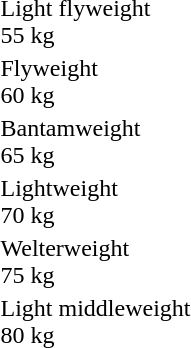<table>
<tr>
<td>Light flyweight <br> 55 kg</td>
<td></td>
<td></td>
<td nowrap></td>
</tr>
<tr>
<td>Flyweight <br> 60 kg</td>
<td></td>
<td nowrap></td>
<td></td>
</tr>
<tr>
<td>Bantamweight <br> 65 kg</td>
<td></td>
<td></td>
<td></td>
</tr>
<tr>
<td>Lightweight <br> 70 kg</td>
<td nowrap></td>
<td></td>
<td></td>
</tr>
<tr>
<td>Welterweight <br> 75 kg</td>
<td></td>
<td></td>
<td></td>
</tr>
<tr>
<td>Light middleweight <br> 80 kg</td>
<td></td>
<td></td>
<td></td>
</tr>
</table>
